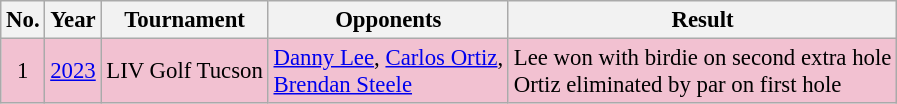<table class="wikitable" style="font-size:95%;">
<tr>
<th>No.</th>
<th>Year</th>
<th>Tournament</th>
<th>Opponents</th>
<th>Result</th>
</tr>
<tr style="background:#F2C1D1;">
<td align=center>1</td>
<td><a href='#'>2023</a></td>
<td>LIV Golf Tucson</td>
<td> <a href='#'>Danny Lee</a>,  <a href='#'>Carlos Ortiz</a>,<br> <a href='#'>Brendan Steele</a></td>
<td>Lee won with birdie on second extra hole<br>Ortiz eliminated by par on first hole</td>
</tr>
</table>
